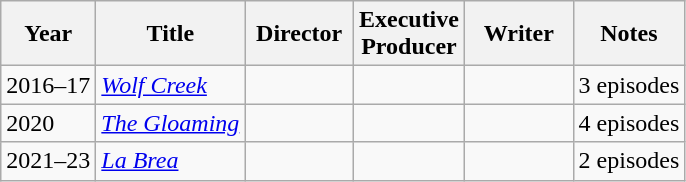<table class="wikitable">
<tr>
<th>Year</th>
<th>Title</th>
<th width=65>Director</th>
<th width=65>Executive<br>Producer</th>
<th width=65>Writer</th>
<th>Notes</th>
</tr>
<tr>
<td>2016–17</td>
<td><em><a href='#'>Wolf Creek</a></em></td>
<td></td>
<td></td>
<td></td>
<td>3 episodes</td>
</tr>
<tr>
<td>2020</td>
<td><em><a href='#'>The Gloaming</a></em></td>
<td></td>
<td></td>
<td></td>
<td>4 episodes</td>
</tr>
<tr>
<td>2021–23</td>
<td><em><a href='#'>La Brea</a></em></td>
<td></td>
<td></td>
<td></td>
<td>2 episodes</td>
</tr>
</table>
